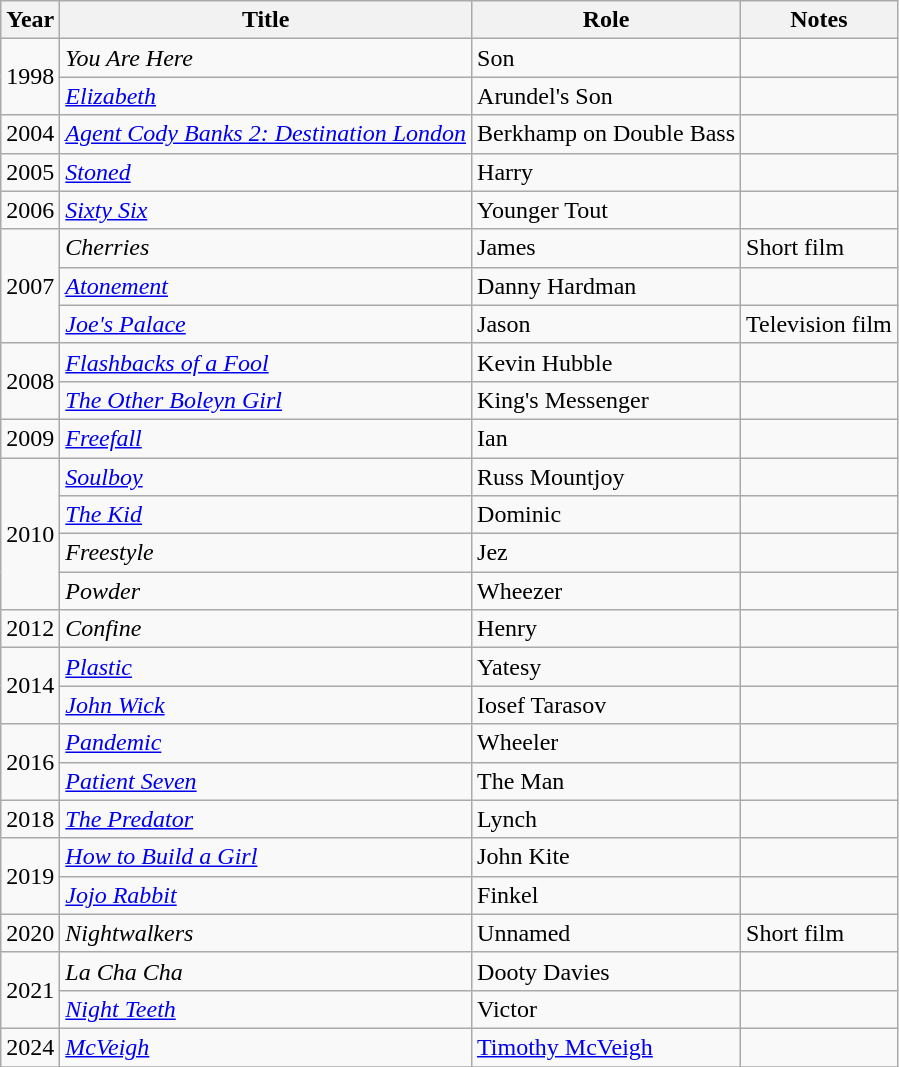<table class="wikitable sortable">
<tr>
<th>Year</th>
<th>Title</th>
<th>Role</th>
<th>Notes</th>
</tr>
<tr>
<td rowspan=2>1998</td>
<td><em>You Are Here</em></td>
<td>Son</td>
<td></td>
</tr>
<tr>
<td><em><a href='#'>Elizabeth</a></em></td>
<td>Arundel's Son</td>
<td></td>
</tr>
<tr>
<td>2004</td>
<td><em><a href='#'>Agent Cody Banks 2: Destination London</a></em></td>
<td>Berkhamp on Double Bass</td>
<td></td>
</tr>
<tr>
<td>2005</td>
<td><em><a href='#'>Stoned</a></em></td>
<td>Harry</td>
<td></td>
</tr>
<tr>
<td>2006</td>
<td><em><a href='#'>Sixty Six</a></em></td>
<td>Younger Tout</td>
<td></td>
</tr>
<tr>
<td rowspan=3>2007</td>
<td><em>Cherries</em></td>
<td>James</td>
<td>Short film</td>
</tr>
<tr>
<td><em><a href='#'>Atonement</a></em></td>
<td>Danny Hardman</td>
<td></td>
</tr>
<tr>
<td><em><a href='#'>Joe's Palace</a></em></td>
<td>Jason</td>
<td>Television film</td>
</tr>
<tr>
<td rowspan=2>2008</td>
<td><em><a href='#'>Flashbacks of a Fool</a></em></td>
<td>Kevin Hubble</td>
<td></td>
</tr>
<tr>
<td><em><a href='#'>The Other Boleyn Girl</a></em></td>
<td>King's Messenger</td>
<td></td>
</tr>
<tr>
<td>2009</td>
<td><em><a href='#'>Freefall</a></em></td>
<td>Ian</td>
<td></td>
</tr>
<tr>
<td rowspan=4>2010</td>
<td><em><a href='#'>Soulboy</a></em></td>
<td>Russ Mountjoy</td>
<td></td>
</tr>
<tr>
<td><em><a href='#'>The Kid</a></em></td>
<td>Dominic</td>
<td></td>
</tr>
<tr>
<td><em>Freestyle</em></td>
<td>Jez</td>
<td></td>
</tr>
<tr>
<td><em>Powder</em></td>
<td>Wheezer</td>
<td></td>
</tr>
<tr>
<td>2012</td>
<td><em>Confine</em></td>
<td>Henry</td>
<td></td>
</tr>
<tr>
<td rowspan=2>2014</td>
<td><em><a href='#'>Plastic</a></em></td>
<td>Yatesy</td>
<td></td>
</tr>
<tr>
<td><em><a href='#'>John Wick</a></em></td>
<td>Iosef Tarasov</td>
<td></td>
</tr>
<tr>
<td rowspan="2">2016</td>
<td><em><a href='#'>Pandemic</a></em></td>
<td>Wheeler</td>
<td></td>
</tr>
<tr>
<td><em><a href='#'>Patient Seven</a></em></td>
<td>The Man</td>
<td></td>
</tr>
<tr>
<td>2018</td>
<td><em><a href='#'>The Predator</a></em></td>
<td>Lynch</td>
<td></td>
</tr>
<tr>
<td rowspan="2">2019</td>
<td><em><a href='#'>How to Build a Girl</a></em></td>
<td>John Kite</td>
<td></td>
</tr>
<tr>
<td><em><a href='#'>Jojo Rabbit</a></em></td>
<td>Finkel</td>
<td></td>
</tr>
<tr>
<td>2020</td>
<td><em>Nightwalkers</em></td>
<td>Unnamed</td>
<td>Short film</td>
</tr>
<tr>
<td rowspan="2">2021</td>
<td><em>La Cha Cha</em></td>
<td>Dooty Davies</td>
<td></td>
</tr>
<tr>
<td><em><a href='#'>Night Teeth</a></em></td>
<td>Victor</td>
<td></td>
</tr>
<tr>
<td>2024</td>
<td><em><a href='#'>McVeigh</a></em></td>
<td><a href='#'>Timothy McVeigh</a></td>
<td></td>
</tr>
<tr>
</tr>
</table>
